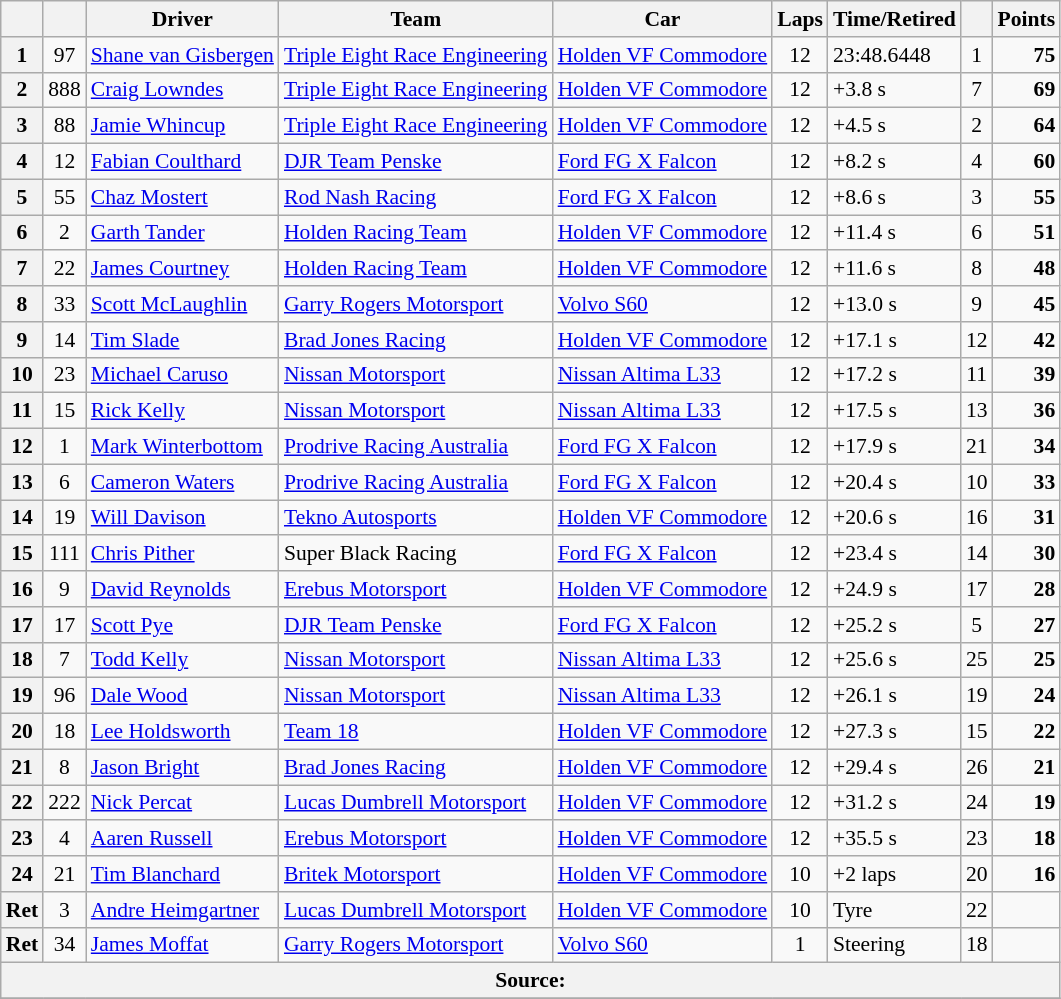<table class="wikitable" style="font-size: 90%">
<tr>
<th></th>
<th></th>
<th>Driver</th>
<th>Team</th>
<th>Car</th>
<th>Laps</th>
<th>Time/Retired</th>
<th></th>
<th>Points</th>
</tr>
<tr>
<th>1</th>
<td align="center">97</td>
<td> <a href='#'>Shane van Gisbergen</a></td>
<td><a href='#'>Triple Eight Race Engineering</a></td>
<td><a href='#'>Holden VF Commodore</a></td>
<td align="center">12</td>
<td>23:48.6448</td>
<td align="center">1</td>
<td align="right"><strong>75</strong></td>
</tr>
<tr>
<th>2</th>
<td align="center">888</td>
<td> <a href='#'>Craig Lowndes</a></td>
<td><a href='#'>Triple Eight Race Engineering</a></td>
<td><a href='#'>Holden VF Commodore</a></td>
<td align="center">12</td>
<td>+3.8 s</td>
<td align="center">7</td>
<td align="right"><strong>69</strong></td>
</tr>
<tr>
<th>3</th>
<td align="center">88</td>
<td> <a href='#'>Jamie Whincup</a></td>
<td><a href='#'>Triple Eight Race Engineering</a></td>
<td><a href='#'>Holden VF Commodore</a></td>
<td align="center">12</td>
<td>+4.5 s</td>
<td align="center">2</td>
<td align="right"><strong>64</strong></td>
</tr>
<tr>
<th>4</th>
<td align="center">12</td>
<td> <a href='#'>Fabian Coulthard</a></td>
<td><a href='#'>DJR Team Penske</a></td>
<td><a href='#'>Ford FG X Falcon</a></td>
<td align="center">12</td>
<td>+8.2 s</td>
<td align="center">4</td>
<td align="right"><strong>60</strong></td>
</tr>
<tr>
<th>5</th>
<td align="center">55</td>
<td> <a href='#'>Chaz Mostert</a></td>
<td><a href='#'>Rod Nash Racing</a></td>
<td><a href='#'>Ford FG X Falcon</a></td>
<td align="center">12</td>
<td>+8.6 s</td>
<td align="center">3</td>
<td align="right"><strong>55</strong></td>
</tr>
<tr>
<th>6</th>
<td align="center">2</td>
<td> <a href='#'>Garth Tander</a></td>
<td><a href='#'>Holden Racing Team</a></td>
<td><a href='#'>Holden VF Commodore</a></td>
<td align="center">12</td>
<td>+11.4 s</td>
<td align="center">6</td>
<td align="right"><strong>51</strong></td>
</tr>
<tr>
<th>7</th>
<td align="center">22</td>
<td> <a href='#'>James Courtney</a></td>
<td><a href='#'>Holden Racing Team</a></td>
<td><a href='#'>Holden VF Commodore</a></td>
<td align="center">12</td>
<td>+11.6 s</td>
<td align="center">8</td>
<td align="right"><strong>48</strong></td>
</tr>
<tr>
<th>8</th>
<td align="center">33</td>
<td> <a href='#'>Scott McLaughlin</a></td>
<td><a href='#'>Garry Rogers Motorsport</a></td>
<td><a href='#'>Volvo S60</a></td>
<td align="center">12</td>
<td>+13.0 s</td>
<td align="center">9</td>
<td align="right"><strong>45</strong></td>
</tr>
<tr>
<th>9</th>
<td align="center">14</td>
<td> <a href='#'>Tim Slade</a></td>
<td><a href='#'>Brad Jones Racing</a></td>
<td><a href='#'>Holden VF Commodore</a></td>
<td align="center">12</td>
<td>+17.1 s</td>
<td align="center">12</td>
<td align="right"><strong>42</strong></td>
</tr>
<tr>
<th>10</th>
<td align="center">23</td>
<td> <a href='#'>Michael Caruso</a></td>
<td><a href='#'>Nissan Motorsport</a></td>
<td><a href='#'>Nissan Altima L33</a></td>
<td align="center">12</td>
<td>+17.2 s</td>
<td align="center">11</td>
<td align="right"><strong>39</strong></td>
</tr>
<tr>
<th>11</th>
<td align="center">15</td>
<td> <a href='#'>Rick Kelly</a></td>
<td><a href='#'>Nissan Motorsport</a></td>
<td><a href='#'>Nissan Altima L33</a></td>
<td align="center">12</td>
<td>+17.5 s</td>
<td align="center">13</td>
<td align="right"><strong>36</strong></td>
</tr>
<tr>
<th>12</th>
<td align="center">1</td>
<td> <a href='#'>Mark Winterbottom</a></td>
<td><a href='#'>Prodrive Racing Australia</a></td>
<td><a href='#'>Ford FG X Falcon</a></td>
<td align="center">12</td>
<td>+17.9 s</td>
<td align="center">21</td>
<td align="right"><strong>34</strong></td>
</tr>
<tr>
<th>13</th>
<td align="center">6</td>
<td> <a href='#'>Cameron Waters</a></td>
<td><a href='#'>Prodrive Racing Australia</a></td>
<td><a href='#'>Ford FG X Falcon</a></td>
<td align="center">12</td>
<td>+20.4 s</td>
<td align="center">10</td>
<td align="right"><strong>33</strong></td>
</tr>
<tr>
<th>14</th>
<td align="center">19</td>
<td> <a href='#'>Will Davison</a></td>
<td><a href='#'>Tekno Autosports</a></td>
<td><a href='#'>Holden VF Commodore</a></td>
<td align="center">12</td>
<td>+20.6 s</td>
<td align="center">16</td>
<td align="right"><strong>31</strong></td>
</tr>
<tr>
<th>15</th>
<td align="center">111</td>
<td> <a href='#'>Chris Pither</a></td>
<td>Super Black Racing</td>
<td><a href='#'>Ford FG X Falcon</a></td>
<td align="center">12</td>
<td>+23.4 s</td>
<td align="center">14</td>
<td align="right"><strong>30</strong></td>
</tr>
<tr>
<th>16</th>
<td align="center">9</td>
<td> <a href='#'>David Reynolds</a></td>
<td><a href='#'>Erebus Motorsport</a></td>
<td><a href='#'>Holden VF Commodore</a></td>
<td align="center">12</td>
<td>+24.9 s</td>
<td align="center">17</td>
<td align="right"><strong>28</strong></td>
</tr>
<tr>
<th>17</th>
<td align="center">17</td>
<td> <a href='#'>Scott Pye</a></td>
<td><a href='#'>DJR Team Penske</a></td>
<td><a href='#'>Ford FG X Falcon</a></td>
<td align="center">12</td>
<td>+25.2 s</td>
<td align="center">5</td>
<td align="right"><strong>27</strong></td>
</tr>
<tr>
<th>18</th>
<td align="center">7</td>
<td> <a href='#'>Todd Kelly</a></td>
<td><a href='#'>Nissan Motorsport</a></td>
<td><a href='#'>Nissan Altima L33</a></td>
<td align="center">12</td>
<td>+25.6 s</td>
<td align="center">25</td>
<td align="right"><strong>25</strong></td>
</tr>
<tr>
<th>19</th>
<td align="center">96</td>
<td> <a href='#'>Dale Wood</a></td>
<td><a href='#'>Nissan Motorsport</a></td>
<td><a href='#'>Nissan Altima L33</a></td>
<td align="center">12</td>
<td>+26.1 s</td>
<td align="center">19</td>
<td align="right"><strong>24</strong></td>
</tr>
<tr>
<th>20</th>
<td align="center">18</td>
<td> <a href='#'>Lee Holdsworth</a></td>
<td><a href='#'>Team 18</a></td>
<td><a href='#'>Holden VF Commodore</a></td>
<td align="center">12</td>
<td>+27.3 s</td>
<td align="center">15</td>
<td align="right"><strong>22</strong></td>
</tr>
<tr>
<th>21</th>
<td align="center">8</td>
<td> <a href='#'>Jason Bright</a></td>
<td><a href='#'>Brad Jones Racing</a></td>
<td><a href='#'>Holden VF Commodore</a></td>
<td align="center">12</td>
<td>+29.4 s</td>
<td align="center">26</td>
<td align="right"><strong>21</strong></td>
</tr>
<tr>
<th>22</th>
<td align="center">222</td>
<td> <a href='#'>Nick Percat</a></td>
<td><a href='#'>Lucas Dumbrell Motorsport</a></td>
<td><a href='#'>Holden VF Commodore</a></td>
<td align="center">12</td>
<td>+31.2 s</td>
<td align="center">24</td>
<td align="right"><strong>19</strong></td>
</tr>
<tr>
<th>23</th>
<td align="center">4</td>
<td> <a href='#'>Aaren Russell</a></td>
<td><a href='#'>Erebus Motorsport</a></td>
<td><a href='#'>Holden VF Commodore</a></td>
<td align="center">12</td>
<td>+35.5 s</td>
<td align="center">23</td>
<td align="right"><strong>18</strong></td>
</tr>
<tr>
<th>24</th>
<td align="center">21</td>
<td> <a href='#'>Tim Blanchard</a></td>
<td><a href='#'>Britek Motorsport</a></td>
<td><a href='#'>Holden VF Commodore</a></td>
<td align="center">10</td>
<td>+2 laps</td>
<td align="center">20</td>
<td align="right"><strong>16</strong></td>
</tr>
<tr>
<th>Ret</th>
<td align="center">3</td>
<td> <a href='#'>Andre Heimgartner</a></td>
<td><a href='#'>Lucas Dumbrell Motorsport</a></td>
<td><a href='#'>Holden VF Commodore</a></td>
<td align="center">10</td>
<td>Tyre</td>
<td align="center">22</td>
<td></td>
</tr>
<tr>
<th>Ret</th>
<td align="center">34</td>
<td> <a href='#'>James Moffat</a></td>
<td><a href='#'>Garry Rogers Motorsport</a></td>
<td><a href='#'>Volvo S60</a></td>
<td align="center">1</td>
<td>Steering</td>
<td align="center">18</td>
<td></td>
</tr>
<tr>
<th colspan="9">Source:</th>
</tr>
<tr>
</tr>
</table>
